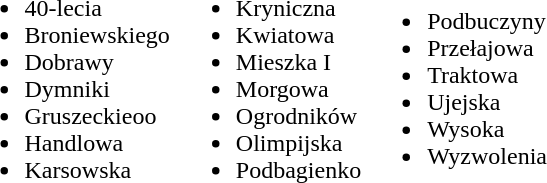<table valign=top>
<tr>
<td><br><ul><li>40-lecia</li><li>Broniewskiego</li><li>Dobrawy</li><li>Dymniki</li><li>Gruszeckieoo</li><li>Handlowa</li><li>Karsowska</li></ul></td>
<td><br><ul><li>Kryniczna</li><li>Kwiatowa</li><li>Mieszka I</li><li>Morgowa</li><li>Ogrodników</li><li>Olimpijska</li><li>Podbagienko</li></ul></td>
<td><br><ul><li>Podbuczyny</li><li>Przełajowa</li><li>Traktowa</li><li>Ujejska</li><li>Wysoka</li><li>Wyzwolenia</li></ul></td>
</tr>
</table>
